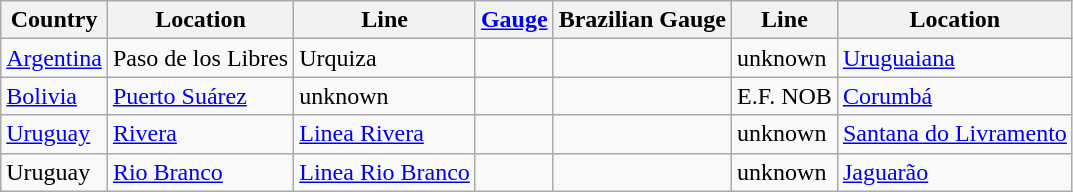<table class="wikitable sortable">
<tr>
<th>Country</th>
<th>Location</th>
<th>Line</th>
<th><a href='#'>Gauge</a></th>
<th>Brazilian Gauge</th>
<th>Line</th>
<th>Location</th>
</tr>
<tr>
<td><a href='#'>Argentina</a></td>
<td>Paso de los Libres</td>
<td>Urquiza</td>
<td></td>
<td></td>
<td>unknown</td>
<td><a href='#'>Uruguaiana</a></td>
</tr>
<tr>
<td><a href='#'>Bolivia</a></td>
<td><a href='#'>Puerto Suárez</a></td>
<td>unknown</td>
<td></td>
<td></td>
<td>E.F. NOB</td>
<td><a href='#'>Corumbá</a></td>
</tr>
<tr>
<td><a href='#'>Uruguay</a></td>
<td><a href='#'>Rivera</a></td>
<td><a href='#'>Linea Rivera</a></td>
<td></td>
<td></td>
<td>unknown</td>
<td><a href='#'>Santana do Livramento</a></td>
</tr>
<tr>
<td>Uruguay</td>
<td><a href='#'>Rio Branco</a></td>
<td><a href='#'>Linea Rio Branco</a></td>
<td></td>
<td></td>
<td>unknown</td>
<td><a href='#'>Jaguarão</a></td>
</tr>
</table>
